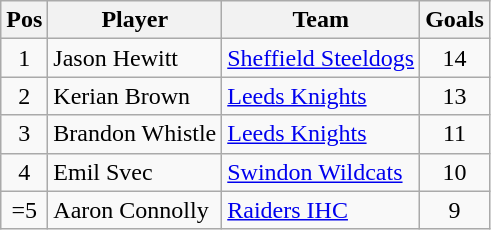<table class="wikitable">
<tr>
<th>Pos</th>
<th>Player</th>
<th>Team</th>
<th>Goals</th>
</tr>
<tr>
<td align="center">1</td>
<td>Jason Hewitt</td>
<td><a href='#'>Sheffield Steeldogs</a></td>
<td align="center">14</td>
</tr>
<tr>
<td align="center">2</td>
<td>Kerian Brown</td>
<td><a href='#'>Leeds Knights</a></td>
<td align="center">13</td>
</tr>
<tr>
<td align="center">3</td>
<td>Brandon Whistle</td>
<td><a href='#'>Leeds Knights</a></td>
<td align="center">11</td>
</tr>
<tr>
<td align="center">4</td>
<td>Emil Svec</td>
<td><a href='#'>Swindon Wildcats</a></td>
<td align="center">10</td>
</tr>
<tr>
<td align="center">=5</td>
<td>Aaron Connolly</td>
<td><a href='#'>Raiders IHC</a></td>
<td align="center">9</td>
</tr>
</table>
